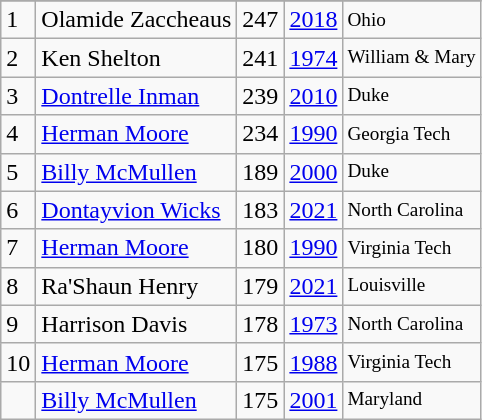<table class="wikitable">
<tr>
</tr>
<tr>
<td>1</td>
<td>Olamide Zaccheaus</td>
<td>247</td>
<td><a href='#'>2018</a></td>
<td style="font-size:80%;">Ohio</td>
</tr>
<tr>
<td>2</td>
<td>Ken Shelton</td>
<td>241</td>
<td><a href='#'>1974</a></td>
<td style="font-size:80%;">William & Mary</td>
</tr>
<tr>
<td>3</td>
<td><a href='#'>Dontrelle Inman</a></td>
<td>239</td>
<td><a href='#'>2010</a></td>
<td style="font-size:80%;">Duke</td>
</tr>
<tr>
<td>4</td>
<td><a href='#'>Herman Moore</a></td>
<td>234</td>
<td><a href='#'>1990</a></td>
<td style="font-size:80%;">Georgia Tech</td>
</tr>
<tr>
<td>5</td>
<td><a href='#'>Billy McMullen</a></td>
<td>189</td>
<td><a href='#'>2000</a></td>
<td style="font-size:80%;">Duke</td>
</tr>
<tr>
<td>6</td>
<td><a href='#'>Dontayvion Wicks</a></td>
<td>183</td>
<td><a href='#'>2021</a></td>
<td style="font-size:80%;">North Carolina</td>
</tr>
<tr>
<td>7</td>
<td><a href='#'>Herman Moore</a></td>
<td>180</td>
<td><a href='#'>1990</a></td>
<td style="font-size:80%;">Virginia Tech</td>
</tr>
<tr>
<td>8</td>
<td>Ra'Shaun Henry</td>
<td>179</td>
<td><a href='#'>2021</a></td>
<td style="font-size:80%;">Louisville</td>
</tr>
<tr>
<td>9</td>
<td>Harrison Davis</td>
<td>178</td>
<td><a href='#'>1973</a></td>
<td style="font-size:80%;">North Carolina</td>
</tr>
<tr>
<td>10</td>
<td><a href='#'>Herman Moore</a></td>
<td>175</td>
<td><a href='#'>1988</a></td>
<td style="font-size:80%;">Virginia Tech</td>
</tr>
<tr>
<td></td>
<td><a href='#'>Billy McMullen</a></td>
<td>175</td>
<td><a href='#'>2001</a></td>
<td style="font-size:80%;">Maryland</td>
</tr>
</table>
